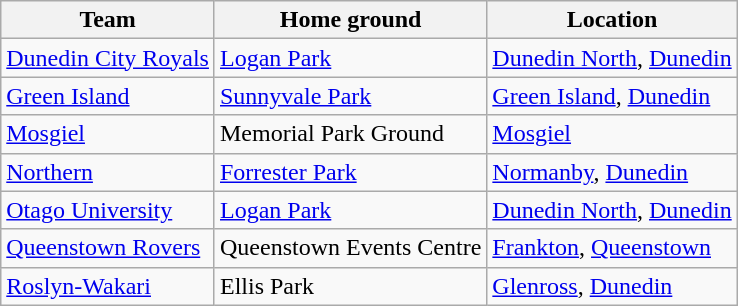<table class="wikitable sortable">
<tr>
<th>Team</th>
<th>Home ground</th>
<th>Location</th>
</tr>
<tr>
<td><a href='#'>Dunedin City Royals</a></td>
<td><a href='#'>Logan Park</a></td>
<td><a href='#'>Dunedin North</a>, <a href='#'>Dunedin</a></td>
</tr>
<tr>
<td><a href='#'>Green Island</a></td>
<td><a href='#'>Sunnyvale Park</a></td>
<td><a href='#'>Green Island</a>, <a href='#'>Dunedin</a></td>
</tr>
<tr>
<td><a href='#'>Mosgiel</a></td>
<td>Memorial Park Ground</td>
<td><a href='#'>Mosgiel</a></td>
</tr>
<tr>
<td><a href='#'>Northern</a></td>
<td><a href='#'>Forrester Park</a></td>
<td><a href='#'>Normanby</a>, <a href='#'>Dunedin</a></td>
</tr>
<tr>
<td><a href='#'>Otago University</a></td>
<td><a href='#'>Logan Park</a></td>
<td><a href='#'>Dunedin North</a>, <a href='#'>Dunedin</a></td>
</tr>
<tr>
<td><a href='#'>Queenstown Rovers</a></td>
<td>Queenstown Events Centre</td>
<td><a href='#'>Frankton</a>, <a href='#'>Queenstown</a></td>
</tr>
<tr>
<td><a href='#'>Roslyn-Wakari</a></td>
<td>Ellis Park</td>
<td><a href='#'>Glenross</a>, <a href='#'>Dunedin</a></td>
</tr>
</table>
